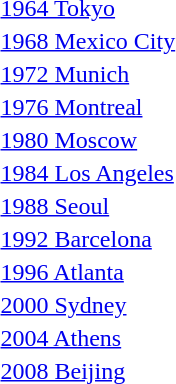<table>
<tr>
<td><a href='#'>1964 Tokyo</a><br></td>
<td></td>
<td></td>
<td></td>
</tr>
<tr>
<td><a href='#'>1968 Mexico City</a><br></td>
<td></td>
<td></td>
<td></td>
</tr>
<tr>
<td><a href='#'>1972 Munich</a><br></td>
<td></td>
<td></td>
<td></td>
</tr>
<tr>
<td><a href='#'>1976 Montreal</a><br></td>
<td></td>
<td></td>
<td></td>
</tr>
<tr>
<td><a href='#'>1980 Moscow</a><br></td>
<td></td>
<td></td>
<td></td>
</tr>
<tr>
<td><a href='#'>1984 Los Angeles</a><br></td>
<td></td>
<td></td>
<td></td>
</tr>
<tr>
<td><a href='#'>1988 Seoul</a><br></td>
<td></td>
<td></td>
<td></td>
</tr>
<tr>
<td><a href='#'>1992 Barcelona</a><br></td>
<td></td>
<td></td>
<td></td>
</tr>
<tr>
<td><a href='#'>1996 Atlanta</a><br></td>
<td></td>
<td></td>
<td></td>
</tr>
<tr>
<td><a href='#'>2000 Sydney</a><br></td>
<td></td>
<td></td>
<td></td>
</tr>
<tr>
<td><a href='#'>2004 Athens</a><br></td>
<td></td>
<td></td>
<td></td>
</tr>
<tr>
<td><a href='#'>2008 Beijing</a><br></td>
<td></td>
<td></td>
<td></td>
</tr>
</table>
